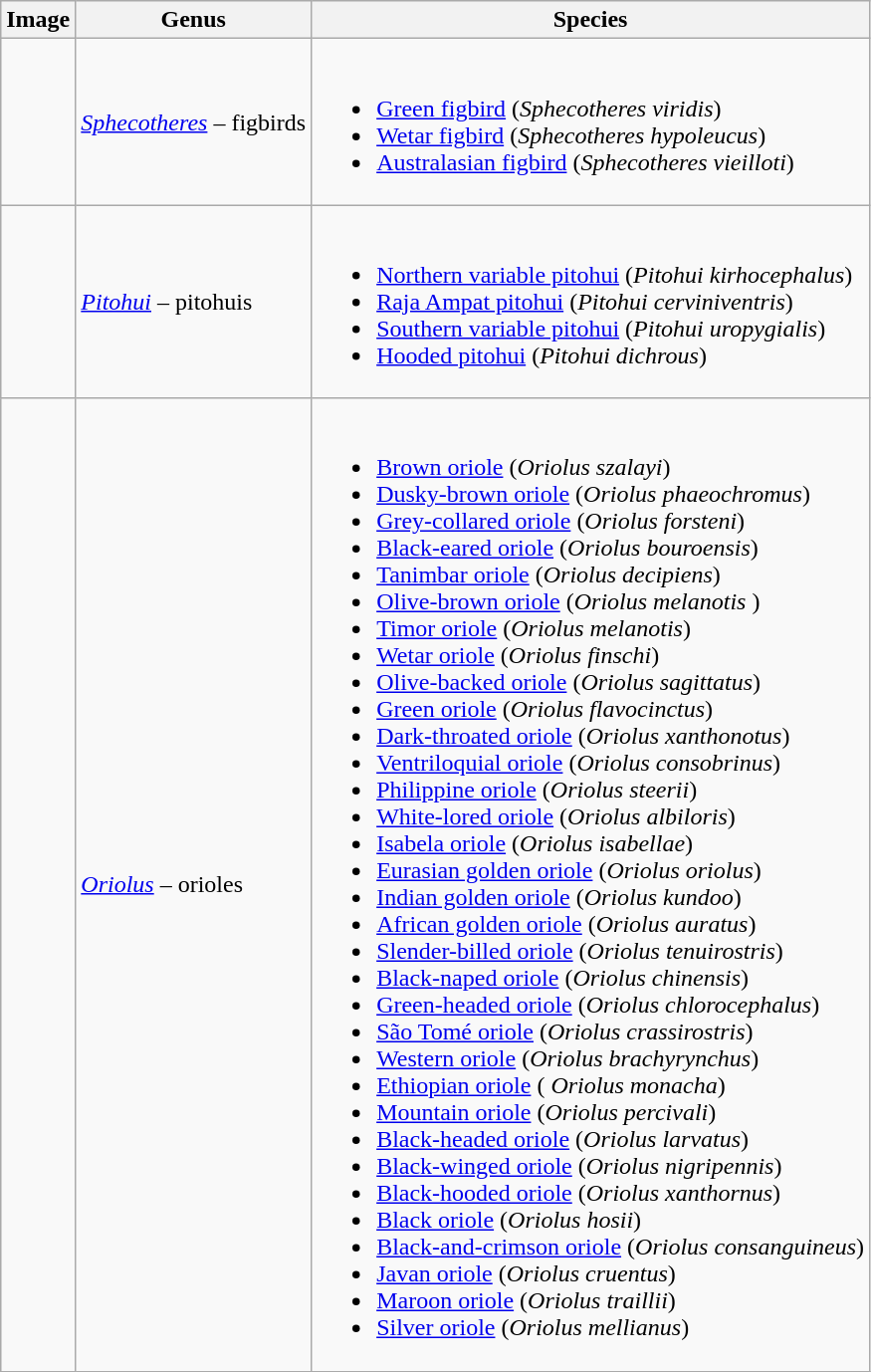<table class="wikitable">
<tr>
<th>Image</th>
<th>Genus</th>
<th>Species</th>
</tr>
<tr>
<td></td>
<td><em><a href='#'>Sphecotheres</a></em>  – figbirds</td>
<td><br><ul><li><a href='#'>Green figbird</a> (<em>Sphecotheres viridis</em>)</li><li><a href='#'>Wetar figbird</a> (<em>Sphecotheres hypoleucus</em>)</li><li><a href='#'>Australasian figbird</a> (<em>Sphecotheres vieilloti</em>)</li></ul></td>
</tr>
<tr>
<td></td>
<td><em><a href='#'>Pitohui</a></em>  – pitohuis</td>
<td><br><ul><li><a href='#'>Northern variable pitohui</a> (<em>Pitohui kirhocephalus</em>)</li><li><a href='#'>Raja Ampat pitohui</a> (<em>Pitohui cerviniventris</em>)</li><li><a href='#'>Southern variable pitohui</a> (<em>Pitohui uropygialis</em>)</li><li><a href='#'>Hooded pitohui</a> (<em>Pitohui dichrous</em>)</li></ul></td>
</tr>
<tr>
<td></td>
<td><em><a href='#'>Oriolus</a></em>  – orioles</td>
<td><br><ul><li><a href='#'>Brown oriole</a> (<em>Oriolus szalayi</em>)</li><li><a href='#'>Dusky-brown oriole</a> (<em>Oriolus phaeochromus</em>)</li><li><a href='#'>Grey-collared oriole</a> (<em>Oriolus forsteni</em>)</li><li><a href='#'>Black-eared oriole</a> (<em>Oriolus bouroensis</em>)</li><li><a href='#'>Tanimbar oriole</a> (<em>Oriolus decipiens</em>)</li><li><a href='#'>Olive-brown oriole</a> (<em>Oriolus melanotis</em> )</li><li><a href='#'>Timor oriole</a> (<em>Oriolus melanotis</em>)</li><li><a href='#'>Wetar oriole</a> (<em>Oriolus finschi</em>)</li><li><a href='#'>Olive-backed oriole</a> (<em>Oriolus sagittatus</em>)</li><li><a href='#'>Green oriole</a> (<em>Oriolus flavocinctus</em>)</li><li><a href='#'>Dark-throated oriole</a> (<em>Oriolus xanthonotus</em>)</li><li><a href='#'>Ventriloquial oriole</a> (<em>Oriolus consobrinus</em>)</li><li><a href='#'>Philippine oriole</a> (<em>Oriolus steerii</em>)</li><li><a href='#'>White-lored oriole</a> (<em>Oriolus albiloris</em>)</li><li><a href='#'>Isabela oriole</a> (<em>Oriolus isabellae</em>)</li><li><a href='#'>Eurasian golden oriole</a> (<em>Oriolus oriolus</em>)</li><li><a href='#'>Indian golden oriole</a> (<em>Oriolus kundoo</em>)</li><li><a href='#'>African golden oriole</a> (<em>Oriolus auratus</em>)</li><li><a href='#'>Slender-billed oriole</a> (<em>Oriolus tenuirostris</em>)</li><li><a href='#'>Black-naped oriole</a> (<em>Oriolus chinensis</em>)</li><li><a href='#'>Green-headed oriole</a> (<em>Oriolus chlorocephalus</em>)</li><li><a href='#'>São Tomé oriole</a> (<em>Oriolus crassirostris</em>)</li><li><a href='#'>Western oriole</a> (<em>Oriolus brachyrynchus</em>)</li><li><a href='#'>Ethiopian oriole</a> (<em> Oriolus monacha</em>)</li><li><a href='#'>Mountain oriole</a> (<em>Oriolus percivali</em>)</li><li><a href='#'>Black-headed oriole</a> (<em>Oriolus larvatus</em>)</li><li><a href='#'>Black-winged oriole</a> (<em>Oriolus nigripennis</em>)</li><li><a href='#'>Black-hooded oriole</a> (<em>Oriolus xanthornus</em>)</li><li><a href='#'>Black oriole</a> (<em>Oriolus hosii</em>)</li><li><a href='#'>Black-and-crimson oriole</a> (<em>Oriolus consanguineus</em>)</li><li><a href='#'>Javan oriole</a> (<em>Oriolus cruentus</em>)</li><li><a href='#'>Maroon oriole</a> (<em>Oriolus traillii</em>)</li><li><a href='#'>Silver oriole</a> (<em>Oriolus mellianus</em>)</li></ul></td>
</tr>
<tr>
</tr>
</table>
